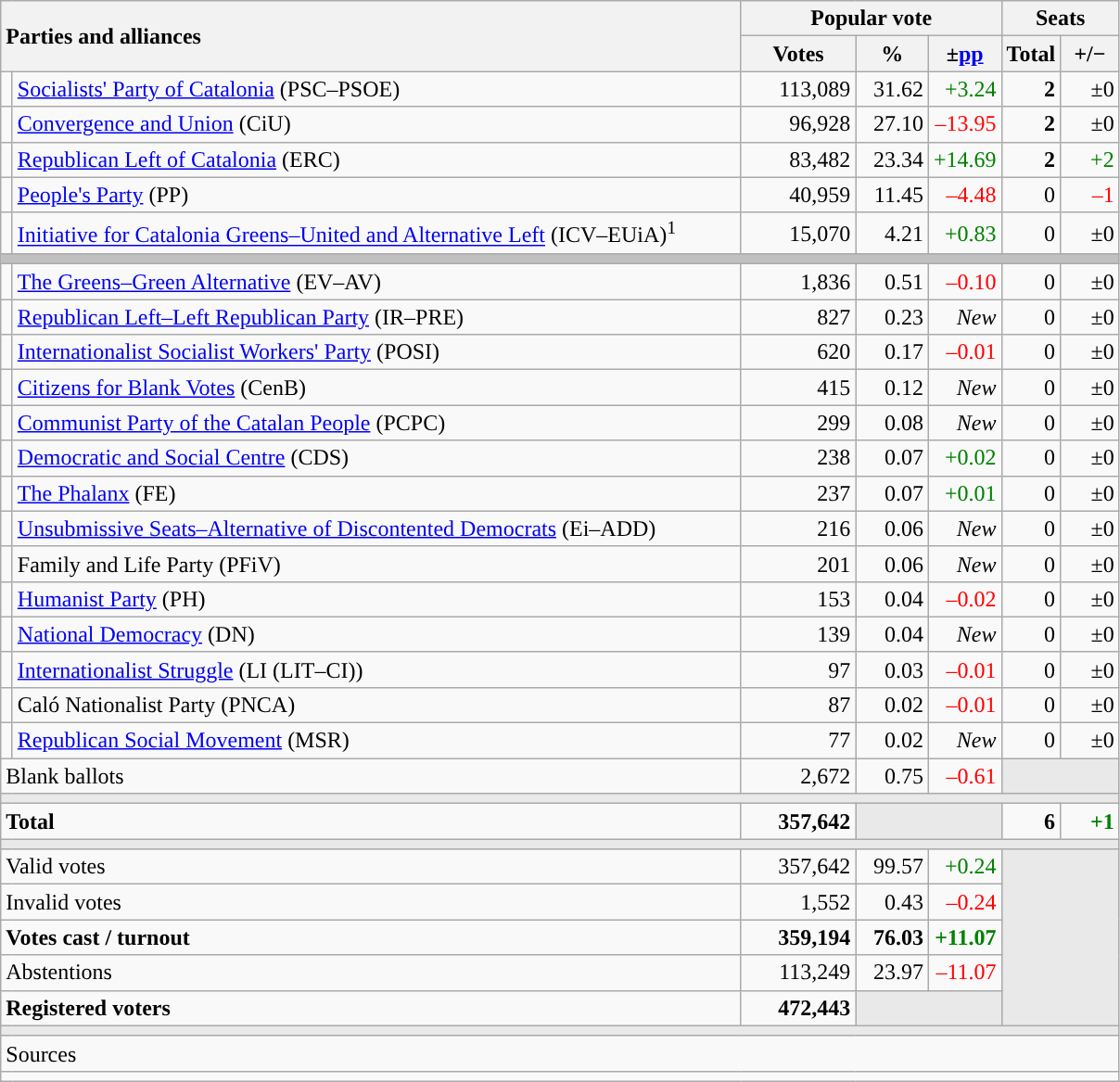<table class="wikitable" style="text-align:right;">
<tr>
<th style="text-align:left;" rowspan="2" colspan="2" width="525">Parties and alliances</th>
<th colspan="3">Popular vote</th>
<th colspan="2">Seats</th>
</tr>
<tr>
<th width="75">Votes</th>
<th width="45">%</th>
<th width="45">±<a href='#'>pp</a></th>
<th width="35">Total</th>
<th width="35">+/−</th>
</tr>
<tr>
<td width="1" style="color:inherit;background:"></td>
<td align="left"><a href='#'>Socialists' Party of Catalonia</a> (PSC–PSOE)</td>
<td>113,089</td>
<td>31.62</td>
<td style="color:green;">+3.24</td>
<td><strong>2</strong></td>
<td>±0</td>
</tr>
<tr>
<td style="color:inherit;background:"></td>
<td align="left"><a href='#'>Convergence and Union</a> (CiU)</td>
<td>96,928</td>
<td>27.10</td>
<td style="color:red;">–13.95</td>
<td><strong>2</strong></td>
<td>±0</td>
</tr>
<tr>
<td style="color:inherit;background:"></td>
<td align="left"><a href='#'>Republican Left of Catalonia</a> (ERC)</td>
<td>83,482</td>
<td>23.34</td>
<td style="color:green;">+14.69</td>
<td><strong>2</strong></td>
<td style="color:green;">+2</td>
</tr>
<tr>
<td style="color:inherit;background:"></td>
<td align="left"><a href='#'>People's Party</a> (PP)</td>
<td>40,959</td>
<td>11.45</td>
<td style="color:red;">–4.48</td>
<td>0</td>
<td style="color:red;">–1</td>
</tr>
<tr>
<td style="color:inherit;background:"></td>
<td align="left"><a href='#'>Initiative for Catalonia Greens–United and Alternative Left</a> (ICV–EUiA)<sup>1</sup></td>
<td>15,070</td>
<td>4.21</td>
<td style="color:green;">+0.83</td>
<td>0</td>
<td>±0</td>
</tr>
<tr>
<td colspan="7" bgcolor="#C0C0C0"></td>
</tr>
<tr>
<td style="color:inherit;background:"></td>
<td align="left"><a href='#'>The Greens–Green Alternative</a> (EV–AV)</td>
<td>1,836</td>
<td>0.51</td>
<td style="color:red;">–0.10</td>
<td>0</td>
<td>±0</td>
</tr>
<tr>
<td style="color:inherit;background:"></td>
<td align="left"><a href='#'>Republican Left–Left Republican Party</a> (IR–PRE)</td>
<td>827</td>
<td>0.23</td>
<td><em>New</em></td>
<td>0</td>
<td>±0</td>
</tr>
<tr>
<td style="color:inherit;background:"></td>
<td align="left"><a href='#'>Internationalist Socialist Workers' Party</a> (POSI)</td>
<td>620</td>
<td>0.17</td>
<td style="color:red;">–0.01</td>
<td>0</td>
<td>±0</td>
</tr>
<tr>
<td style="color:inherit;background:"></td>
<td align="left"><a href='#'>Citizens for Blank Votes</a> (CenB)</td>
<td>415</td>
<td>0.12</td>
<td><em>New</em></td>
<td>0</td>
<td>±0</td>
</tr>
<tr>
<td style="color:inherit;background:"></td>
<td align="left"><a href='#'>Communist Party of the Catalan People</a> (PCPC)</td>
<td>299</td>
<td>0.08</td>
<td><em>New</em></td>
<td>0</td>
<td>±0</td>
</tr>
<tr>
<td style="color:inherit;background:"></td>
<td align="left"><a href='#'>Democratic and Social Centre</a> (CDS)</td>
<td>238</td>
<td>0.07</td>
<td style="color:green;">+0.02</td>
<td>0</td>
<td>±0</td>
</tr>
<tr>
<td style="color:inherit;background:"></td>
<td align="left"><a href='#'>The Phalanx</a> (FE)</td>
<td>237</td>
<td>0.07</td>
<td style="color:green;">+0.01</td>
<td>0</td>
<td>±0</td>
</tr>
<tr>
<td style="color:inherit;background:"></td>
<td align="left"><a href='#'>Unsubmissive Seats–Alternative of Discontented Democrats</a> (Ei–ADD)</td>
<td>216</td>
<td>0.06</td>
<td><em>New</em></td>
<td>0</td>
<td>±0</td>
</tr>
<tr>
<td style="color:inherit;background:"></td>
<td align="left">Family and Life Party (PFiV)</td>
<td>201</td>
<td>0.06</td>
<td><em>New</em></td>
<td>0</td>
<td>±0</td>
</tr>
<tr>
<td style="color:inherit;background:"></td>
<td align="left"><a href='#'>Humanist Party</a> (PH)</td>
<td>153</td>
<td>0.04</td>
<td style="color:red;">–0.02</td>
<td>0</td>
<td>±0</td>
</tr>
<tr>
<td style="color:inherit;background:"></td>
<td align="left"><a href='#'>National Democracy</a> (DN)</td>
<td>139</td>
<td>0.04</td>
<td><em>New</em></td>
<td>0</td>
<td>±0</td>
</tr>
<tr>
<td style="color:inherit;background:"></td>
<td align="left"><a href='#'>Internationalist Struggle</a> (LI (LIT–CI))</td>
<td>97</td>
<td>0.03</td>
<td style="color:red;">–0.01</td>
<td>0</td>
<td>±0</td>
</tr>
<tr>
<td style="color:inherit;background:"></td>
<td align="left">Caló Nationalist Party (PNCA)</td>
<td>87</td>
<td>0.02</td>
<td style="color:red;">–0.01</td>
<td>0</td>
<td>±0</td>
</tr>
<tr>
<td style="color:inherit;background:"></td>
<td align="left"><a href='#'>Republican Social Movement</a> (MSR)</td>
<td>77</td>
<td>0.02</td>
<td><em>New</em></td>
<td>0</td>
<td>±0</td>
</tr>
<tr>
<td align="left" colspan="2">Blank ballots</td>
<td>2,672</td>
<td>0.75</td>
<td style="color:red;">–0.61</td>
<td bgcolor="#E9E9E9" colspan="2"></td>
</tr>
<tr>
<td colspan="7" bgcolor="#E9E9E9"></td>
</tr>
<tr style="font-weight:bold;">
<td align="left" colspan="2">Total</td>
<td>357,642</td>
<td bgcolor="#E9E9E9" colspan="2"></td>
<td>6</td>
<td style="color:green;">+1</td>
</tr>
<tr>
<td colspan="7" bgcolor="#E9E9E9"></td>
</tr>
<tr>
<td align="left" colspan="2">Valid votes</td>
<td>357,642</td>
<td>99.57</td>
<td style="color:green;">+0.24</td>
<td bgcolor="#E9E9E9" colspan="2" rowspan="5"></td>
</tr>
<tr>
<td align="left" colspan="2">Invalid votes</td>
<td>1,552</td>
<td>0.43</td>
<td style="color:red;">–0.24</td>
</tr>
<tr style="font-weight:bold;">
<td align="left" colspan="2">Votes cast / turnout</td>
<td>359,194</td>
<td>76.03</td>
<td style="color:green;">+11.07</td>
</tr>
<tr>
<td align="left" colspan="2">Abstentions</td>
<td>113,249</td>
<td>23.97</td>
<td style="color:red;">–11.07</td>
</tr>
<tr style="font-weight:bold;">
<td align="left" colspan="2">Registered voters</td>
<td>472,443</td>
<td bgcolor="#E9E9E9" colspan="2"></td>
</tr>
<tr>
<td colspan="7" bgcolor="#E9E9E9"></td>
</tr>
<tr>
<td align="left" colspan="7">Sources</td>
</tr>
<tr>
<td colspan="7" style="text-align:left; max-width:790px;"></td>
</tr>
</table>
